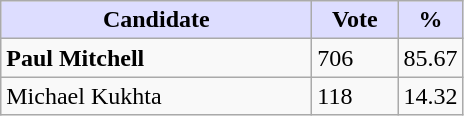<table class="wikitable">
<tr>
<th style="background:#ddf; width:200px;">Candidate</th>
<th style="background:#ddf; width:50px;">Vote</th>
<th style="background:#ddf; width:30px;">%</th>
</tr>
<tr>
<td><strong>Paul Mitchell</strong></td>
<td>706</td>
<td>85.67</td>
</tr>
<tr>
<td>Michael Kukhta</td>
<td>118</td>
<td>14.32</td>
</tr>
</table>
